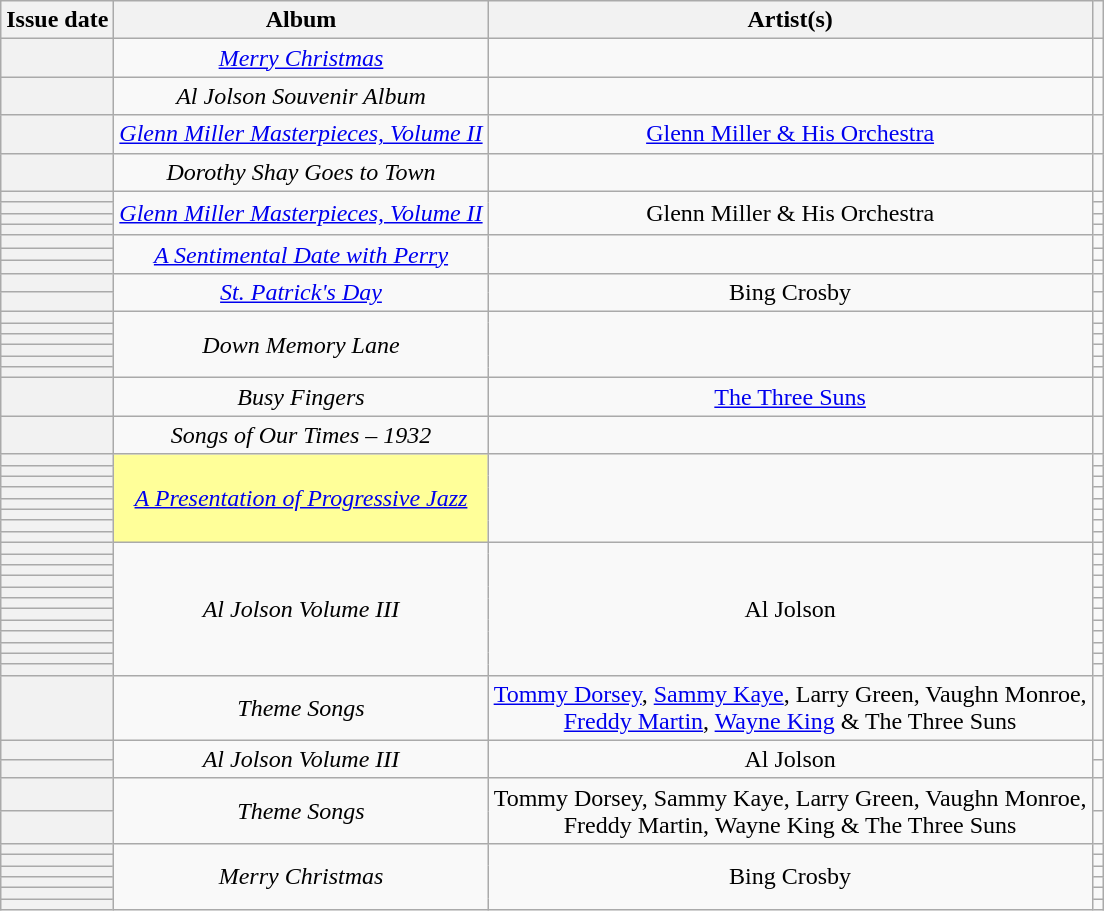<table class="wikitable sortable plainrowheaders" style="text-align: center">
<tr>
<th scope=col>Issue date</th>
<th scope=col>Album</th>
<th scope=col>Artist(s)</th>
<th scope=col class="unsortable"></th>
</tr>
<tr>
<th scope="row"></th>
<td><em><a href='#'>Merry Christmas</a></em></td>
<td></td>
<td style="text-align: center;"></td>
</tr>
<tr>
<th scope="row"></th>
<td><em>Al Jolson Souvenir Album</em></td>
<td></td>
<td style="text-align: center;"></td>
</tr>
<tr>
<th scope="row"></th>
<td><em><a href='#'>Glenn Miller Masterpieces, Volume II</a></em></td>
<td data-sort-value="Miller, Glenn"><a href='#'>Glenn Miller & His Orchestra</a></td>
<td style="text-align: center;"></td>
</tr>
<tr>
<th scope="row"></th>
<td><em>Dorothy Shay Goes to Town</em></td>
<td></td>
<td style="text-align: center;"></td>
</tr>
<tr>
<th scope="row"></th>
<td rowspan="4"><em><a href='#'>Glenn Miller Masterpieces, Volume II</a></em></td>
<td rowspan="4" data-sort-value="Miller, Glenn">Glenn Miller & His Orchestra</td>
<td style="text-align: center;"></td>
</tr>
<tr>
<th scope="row"></th>
<td style="text-align: center;"></td>
</tr>
<tr>
<th scope="row"></th>
<td style="text-align: center;"></td>
</tr>
<tr>
<th scope="row"></th>
<td style="text-align: center;"></td>
</tr>
<tr>
<th scope="row"></th>
<td rowspan="3"><em><a href='#'>A Sentimental Date with Perry</a></em></td>
<td rowspan="3"></td>
<td style="text-align: center;"></td>
</tr>
<tr>
<th scope="row"></th>
<td style="text-align: center;"></td>
</tr>
<tr>
<th scope="row"></th>
<td style="text-align: center;"></td>
</tr>
<tr>
<th scope="row"></th>
<td rowspan="2"><em><a href='#'>St. Patrick's Day</a></em></td>
<td data-sort-value="Crosby, Bing" rowspan="2">Bing Crosby</td>
<td style="text-align: center;"></td>
</tr>
<tr>
<th scope="row"></th>
<td style="text-align: center;"></td>
</tr>
<tr>
<th scope="row"></th>
<td rowspan="6"><em>Down Memory Lane</em></td>
<td rowspan="6"></td>
<td style="text-align: center;"></td>
</tr>
<tr>
<th scope="row"></th>
<td style="text-align: center;"></td>
</tr>
<tr>
<th scope="row"></th>
<td style="text-align: center;"></td>
</tr>
<tr>
<th scope="row"></th>
<td style="text-align: center;"></td>
</tr>
<tr>
<th scope="row"></th>
<td style="text-align: center;"></td>
</tr>
<tr>
<th scope="row"></th>
<td style="text-align: center;"></td>
</tr>
<tr>
<th scope="row"></th>
<td><em>Busy Fingers</em></td>
<td data-sort-value="Three Suns"><a href='#'>The Three Suns</a></td>
<td style="text-align: center;"></td>
</tr>
<tr>
<th scope="row"></th>
<td><em>Songs of Our Times – 1932</em></td>
<td></td>
<td style="text-align: center;"></td>
</tr>
<tr>
<th scope="row"></th>
<td bgcolor=#FFFF99 rowspan="8"><em><a href='#'>A Presentation of Progressive Jazz</a></em> </td>
<td rowspan="8"></td>
<td style="text-align: center;"></td>
</tr>
<tr>
<th scope="row"></th>
<td style="text-align: center;"></td>
</tr>
<tr>
<th scope="row"></th>
<td style="text-align: center;"></td>
</tr>
<tr>
<th scope="row"></th>
<td style="text-align: center;"></td>
</tr>
<tr>
<th scope="row"></th>
<td style="text-align: center;"></td>
</tr>
<tr>
<th scope="row"></th>
<td style="text-align: center;"></td>
</tr>
<tr>
<th scope="row"></th>
<td style="text-align: center;"></td>
</tr>
<tr>
<th scope="row"></th>
<td style="text-align: center;"></td>
</tr>
<tr>
<th scope="row"></th>
<td rowspan="12"><em>Al Jolson Volume III</em></td>
<td data-sort-value="Jolson, Al" rowspan="12">Al Jolson</td>
<td style="text-align: center;"></td>
</tr>
<tr>
<th scope="row"></th>
<td style="text-align: center;"></td>
</tr>
<tr>
<th scope="row"></th>
<td style="text-align: center;"></td>
</tr>
<tr>
<th scope="row"></th>
<td style="text-align: center;"></td>
</tr>
<tr>
<th scope="row"></th>
<td style="text-align: center;"></td>
</tr>
<tr>
<th scope="row"></th>
<td style="text-align: center;"></td>
</tr>
<tr>
<th scope="row"></th>
<td style="text-align: center;"></td>
</tr>
<tr>
<th scope="row"></th>
<td style="text-align: center;"></td>
</tr>
<tr>
<th scope="row"></th>
<td style="text-align: center;"></td>
</tr>
<tr>
<th scope="row"></th>
<td style="text-align: center;"></td>
</tr>
<tr>
<th scope="row"></th>
<td style="text-align: center;"></td>
</tr>
<tr>
<th scope="row"></th>
<td style="text-align: center;"></td>
</tr>
<tr>
<th scope="row"></th>
<td><em>Theme Songs</em></td>
<td data-sort-value="Dorsey, Tommy"><a href='#'>Tommy Dorsey</a>, <a href='#'>Sammy Kaye</a>, Larry Green, Vaughn Monroe,<br><a href='#'>Freddy Martin</a>, <a href='#'>Wayne King</a> & The Three Suns</td>
<td style="text-align: center;"></td>
</tr>
<tr>
<th scope="row"></th>
<td rowspan="2"><em>Al Jolson Volume III</em></td>
<td data-sort-value="Jolson, Al" rowspan="2">Al Jolson</td>
<td style="text-align: center;"></td>
</tr>
<tr>
<th scope="row"></th>
<td style="text-align: center;"></td>
</tr>
<tr>
<th scope="row"></th>
<td rowspan="2"><em>Theme Songs</em></td>
<td rowspan="2" data-sort-value="Dorsey, Tommy">Tommy Dorsey, Sammy Kaye, Larry Green, Vaughn Monroe,<br>Freddy Martin, Wayne King & The Three Suns</td>
<td style="text-align: center;"></td>
</tr>
<tr>
<th scope="row"></th>
<td style="text-align: center;"></td>
</tr>
<tr>
<th scope="row"></th>
<td rowspan="6"><em>Merry Christmas</em></td>
<td data-sort-value="Crosby, Bing" rowspan="6">Bing Crosby</td>
<td style="text-align: center;"></td>
</tr>
<tr>
<th scope="row"></th>
<td style="text-align: center;"></td>
</tr>
<tr>
<th scope="row"></th>
<td style="text-align: center;"></td>
</tr>
<tr>
<th scope="row"></th>
<td style="text-align: center;"></td>
</tr>
<tr>
<th scope="row"></th>
<td style="text-align: center;"></td>
</tr>
<tr>
<th scope="row"></th>
<td style="text-align: center;"></td>
</tr>
</table>
